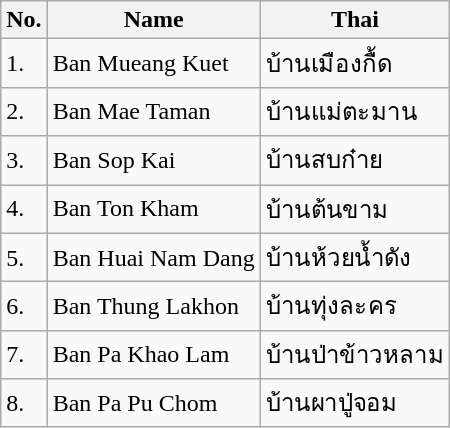<table class="wikitable sortable">
<tr>
<th>No.</th>
<th>Name</th>
<th>Thai</th>
</tr>
<tr>
<td>1.</td>
<td>Ban Mueang Kuet</td>
<td>บ้านเมืองกื้ด</td>
</tr>
<tr>
<td>2.</td>
<td>Ban Mae Taman</td>
<td>บ้านแม่ตะมาน</td>
</tr>
<tr>
<td>3.</td>
<td>Ban Sop Kai</td>
<td>บ้านสบก๋าย</td>
</tr>
<tr>
<td>4.</td>
<td>Ban Ton Kham</td>
<td>บ้านต้นขาม</td>
</tr>
<tr>
<td>5.</td>
<td>Ban Huai Nam Dang</td>
<td>บ้านห้วยน้ำดัง</td>
</tr>
<tr>
<td>6.</td>
<td>Ban Thung Lakhon</td>
<td>บ้านทุ่งละคร</td>
</tr>
<tr>
<td>7.</td>
<td>Ban Pa Khao Lam</td>
<td>บ้านป่าข้าวหลาม</td>
</tr>
<tr>
<td>8.</td>
<td>Ban Pa Pu Chom</td>
<td>บ้านผาปู่จอม</td>
</tr>
</table>
